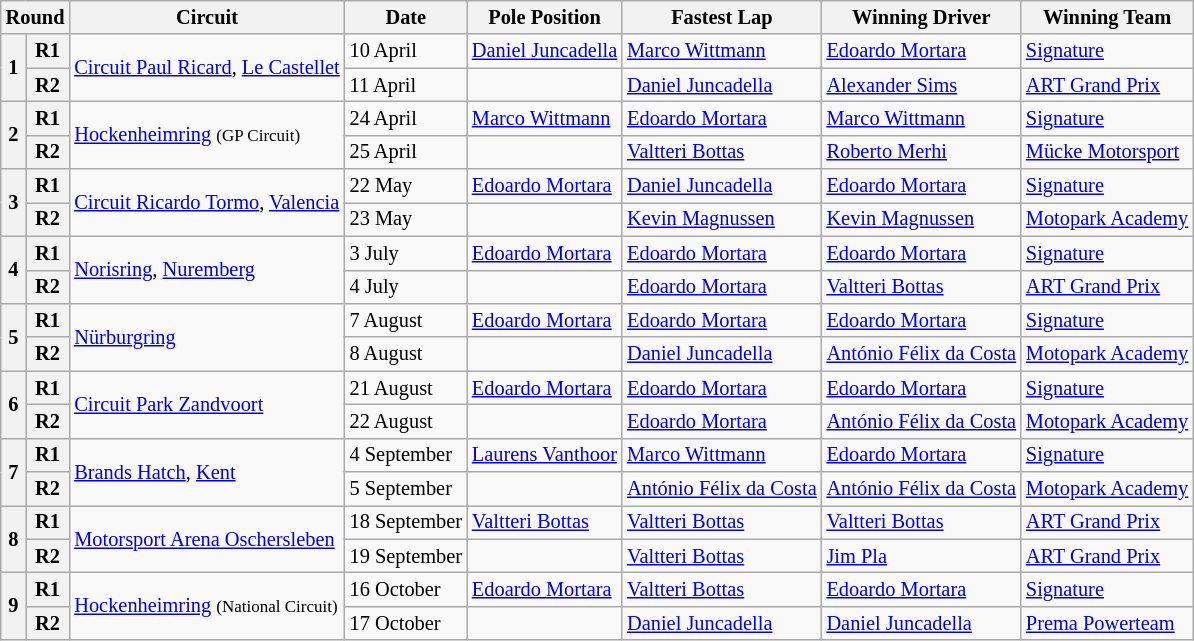<table class="wikitable" style="font-size: 85%">
<tr>
<th colspan=2>Round</th>
<th>Circuit</th>
<th>Date</th>
<th>Pole Position</th>
<th>Fastest Lap</th>
<th>Winning Driver</th>
<th>Winning Team</th>
</tr>
<tr>
<th rowspan=2>1</th>
<th>R1</th>
<td rowspan=2> <a href='#'>Circuit Paul Ricard</a>, <a href='#'>Le Castellet</a></td>
<td>10 April</td>
<td nowrap> <a href='#'>Daniel Juncadella</a></td>
<td> <a href='#'>Marco Wittmann</a></td>
<td> <a href='#'>Edoardo Mortara</a></td>
<td> <a href='#'>Signature</a></td>
</tr>
<tr>
<th>R2</th>
<td>11 April</td>
<td></td>
<td> <a href='#'>Daniel Juncadella</a></td>
<td> <a href='#'>Alexander Sims</a></td>
<td> <a href='#'>ART Grand Prix</a></td>
</tr>
<tr>
<th rowspan=2>2</th>
<th>R1</th>
<td rowspan=2> <a href='#'>Hockenheimring</a> <small>(GP Circuit)</small></td>
<td>24 April</td>
<td> <a href='#'>Marco Wittmann</a></td>
<td> <a href='#'>Edoardo Mortara</a></td>
<td> <a href='#'>Marco Wittmann</a></td>
<td> <a href='#'>Signature</a></td>
</tr>
<tr>
<th>R2</th>
<td>25 April</td>
<td></td>
<td> <a href='#'>Valtteri Bottas</a></td>
<td> <a href='#'>Roberto Merhi</a></td>
<td> <a href='#'>Mücke Motorsport</a></td>
</tr>
<tr>
<th rowspan=2>3</th>
<th>R1</th>
<td rowspan=2> <a href='#'>Circuit Ricardo Tormo</a>, <a href='#'>Valencia</a></td>
<td>22 May</td>
<td> <a href='#'>Edoardo Mortara</a></td>
<td> <a href='#'>Daniel Juncadella</a></td>
<td> <a href='#'>Edoardo Mortara</a></td>
<td> <a href='#'>Signature</a></td>
</tr>
<tr>
<th>R2</th>
<td>23 May</td>
<td></td>
<td> <a href='#'>Kevin Magnussen</a></td>
<td> <a href='#'>Kevin Magnussen</a></td>
<td> <a href='#'>Motopark Academy</a></td>
</tr>
<tr>
<th rowspan=2>4</th>
<th>R1</th>
<td rowspan=2> <a href='#'>Norisring</a>, <a href='#'>Nuremberg</a></td>
<td>3 July</td>
<td> <a href='#'>Edoardo Mortara</a></td>
<td> <a href='#'>Edoardo Mortara</a></td>
<td> <a href='#'>Edoardo Mortara</a></td>
<td> <a href='#'>Signature</a></td>
</tr>
<tr>
<th>R2</th>
<td>4 July</td>
<td></td>
<td> <a href='#'>Edoardo Mortara</a></td>
<td> <a href='#'>Valtteri Bottas</a></td>
<td> <a href='#'>ART Grand Prix</a></td>
</tr>
<tr>
<th rowspan=2>5</th>
<th>R1</th>
<td rowspan=2> <a href='#'>Nürburgring</a></td>
<td>7 August</td>
<td> <a href='#'>Edoardo Mortara</a></td>
<td> <a href='#'>Edoardo Mortara</a></td>
<td> <a href='#'>Edoardo Mortara</a></td>
<td> <a href='#'>Signature</a></td>
</tr>
<tr>
<th>R2</th>
<td>8 August</td>
<td></td>
<td> <a href='#'>Daniel Juncadella</a></td>
<td> <a href='#'>António Félix da Costa</a></td>
<td> <a href='#'>Motopark Academy</a></td>
</tr>
<tr>
<th rowspan=2>6</th>
<th>R1</th>
<td rowspan=2> <a href='#'>Circuit Park Zandvoort</a></td>
<td>21 August</td>
<td> <a href='#'>Edoardo Mortara</a></td>
<td> <a href='#'>Edoardo Mortara</a></td>
<td> <a href='#'>Edoardo Mortara</a></td>
<td> <a href='#'>Signature</a></td>
</tr>
<tr>
<th>R2</th>
<td>22 August</td>
<td></td>
<td> <a href='#'>Edoardo Mortara</a></td>
<td> <a href='#'>António Félix da Costa</a></td>
<td> <a href='#'>Motopark Academy</a></td>
</tr>
<tr>
<th rowspan=2>7</th>
<th>R1</th>
<td rowspan=2> <a href='#'>Brands Hatch</a>, <a href='#'>Kent</a></td>
<td>4 September</td>
<td> <a href='#'>Laurens Vanthoor</a></td>
<td> <a href='#'>Marco Wittmann</a></td>
<td> <a href='#'>Edoardo Mortara</a></td>
<td> <a href='#'>Signature</a></td>
</tr>
<tr>
<th>R2</th>
<td>5 September</td>
<td></td>
<td nowrap> <a href='#'>António Félix da Costa</a></td>
<td nowrap> <a href='#'>António Félix da Costa</a></td>
<td> <a href='#'>Motopark Academy</a></td>
</tr>
<tr>
<th rowspan=2>8</th>
<th>R1</th>
<td rowspan=2 nowrap> <a href='#'>Motorsport Arena Oschersleben</a></td>
<td>18 September</td>
<td> <a href='#'>Valtteri Bottas</a></td>
<td> <a href='#'>Valtteri Bottas</a></td>
<td> <a href='#'>Valtteri Bottas</a></td>
<td> <a href='#'>ART Grand Prix</a></td>
</tr>
<tr>
<th>R2</th>
<td nowrap>19 September</td>
<td></td>
<td> <a href='#'>Valtteri Bottas</a></td>
<td> <a href='#'>Jim Pla</a></td>
<td> <a href='#'>ART Grand Prix</a></td>
</tr>
<tr>
<th rowspan=2>9</th>
<th>R1</th>
<td rowspan=2> <a href='#'>Hockenheimring</a> <small>(National Circuit)</small></td>
<td>16 October</td>
<td> <a href='#'>Edoardo Mortara</a></td>
<td> <a href='#'>Valtteri Bottas</a></td>
<td> <a href='#'>Edoardo Mortara</a></td>
<td> <a href='#'>Signature</a></td>
</tr>
<tr>
<th>R2</th>
<td>17 October</td>
<td></td>
<td> <a href='#'>Daniel Juncadella</a></td>
<td> <a href='#'>Daniel Juncadella</a></td>
<td> <a href='#'>Prema Powerteam</a></td>
</tr>
</table>
